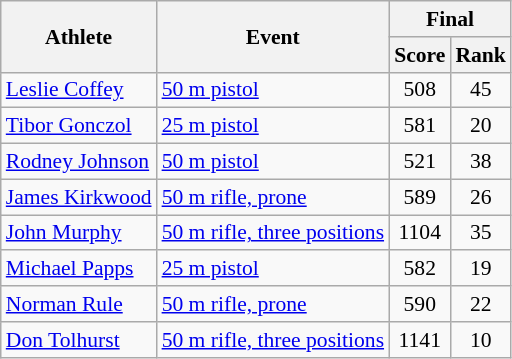<table class="wikitable" style="font-size:90%">
<tr>
<th rowspan="2">Athlete</th>
<th rowspan="2">Event</th>
<th colspan="2">Final</th>
</tr>
<tr>
<th>Score</th>
<th>Rank</th>
</tr>
<tr>
<td><a href='#'>Leslie Coffey</a></td>
<td rowspan=1><a href='#'>50 m pistol</a></td>
<td align="center">508</td>
<td align="center">45</td>
</tr>
<tr>
<td><a href='#'>Tibor Gonczol</a></td>
<td rowspan=1><a href='#'>25 m pistol</a></td>
<td align="center">581</td>
<td align="center">20</td>
</tr>
<tr>
<td><a href='#'>Rodney Johnson</a></td>
<td rowspan=1><a href='#'>50 m pistol</a></td>
<td align="center">521</td>
<td align="center">38</td>
</tr>
<tr>
<td><a href='#'>James Kirkwood</a></td>
<td rowspan=1><a href='#'>50 m rifle, prone</a></td>
<td align="center">589</td>
<td align="center">26</td>
</tr>
<tr>
<td><a href='#'>John Murphy</a></td>
<td rowspan=1><a href='#'>50 m rifle, three positions</a></td>
<td align="center">1104</td>
<td align="center">35</td>
</tr>
<tr>
<td><a href='#'>Michael Papps</a></td>
<td rowspan=1><a href='#'>25 m pistol</a></td>
<td align="center">582</td>
<td align="center">19</td>
</tr>
<tr>
<td><a href='#'>Norman Rule</a></td>
<td rowspan=1><a href='#'>50 m rifle, prone</a></td>
<td align="center">590</td>
<td align="center">22</td>
</tr>
<tr>
<td><a href='#'>Don Tolhurst</a></td>
<td rowspan=1><a href='#'>50 m rifle, three positions</a></td>
<td align="center">1141</td>
<td align="center">10</td>
</tr>
</table>
